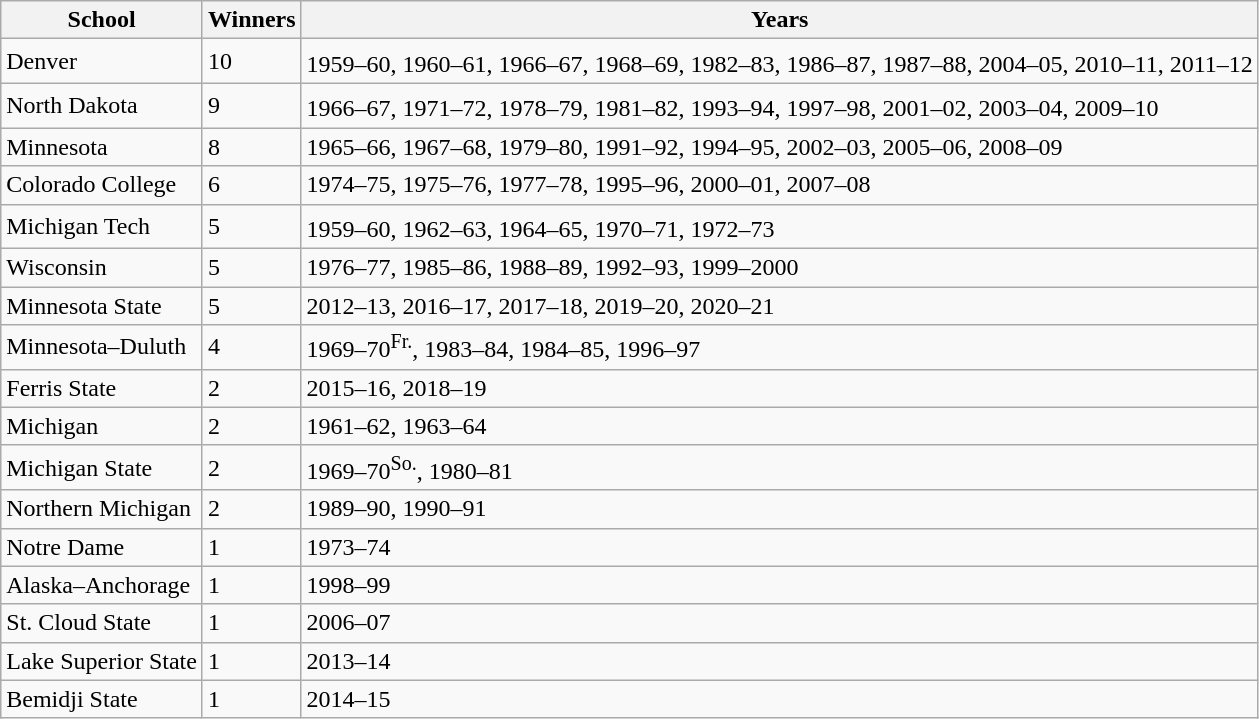<table class="sortable wikitable">
<tr>
<th>School</th>
<th>Winners</th>
<th>Years</th>
</tr>
<tr>
<td>Denver</td>
<td>10</td>
<td>1959–60<sup></sup>, 1960–61, 1966–67<sup></sup>, 1968–69, 1982–83, 1986–87, 1987–88, 2004–05, 2010–11, 2011–12</td>
</tr>
<tr>
<td>North Dakota</td>
<td>9</td>
<td>1966–67<sup></sup>, 1971–72, 1978–79, 1981–82, 1993–94, 1997–98, 2001–02, 2003–04, 2009–10</td>
</tr>
<tr>
<td>Minnesota</td>
<td>8</td>
<td>1965–66, 1967–68, 1979–80, 1991–92, 1994–95, 2002–03, 2005–06, 2008–09</td>
</tr>
<tr>
<td>Colorado College</td>
<td>6</td>
<td>1974–75, 1975–76, 1977–78, 1995–96, 2000–01, 2007–08</td>
</tr>
<tr>
<td>Michigan Tech</td>
<td>5</td>
<td>1959–60<sup></sup>, 1962–63, 1964–65, 1970–71, 1972–73</td>
</tr>
<tr>
<td>Wisconsin</td>
<td>5</td>
<td>1976–77, 1985–86, 1988–89, 1992–93, 1999–2000</td>
</tr>
<tr>
<td>Minnesota State</td>
<td>5</td>
<td>2012–13, 2016–17, 2017–18, 2019–20, 2020–21</td>
</tr>
<tr>
<td>Minnesota–Duluth</td>
<td>4</td>
<td>1969–70<sup>Fr.</sup>, 1983–84, 1984–85, 1996–97</td>
</tr>
<tr>
<td>Ferris State</td>
<td>2</td>
<td>2015–16, 2018–19</td>
</tr>
<tr>
<td>Michigan</td>
<td>2</td>
<td>1961–62, 1963–64</td>
</tr>
<tr>
<td>Michigan State</td>
<td>2</td>
<td>1969–70<sup>So.</sup>, 1980–81</td>
</tr>
<tr>
<td>Northern Michigan</td>
<td>2</td>
<td>1989–90, 1990–91</td>
</tr>
<tr>
<td>Notre Dame</td>
<td>1</td>
<td>1973–74</td>
</tr>
<tr>
<td>Alaska–Anchorage</td>
<td>1</td>
<td>1998–99</td>
</tr>
<tr>
<td>St. Cloud State</td>
<td>1</td>
<td>2006–07</td>
</tr>
<tr>
<td>Lake Superior State</td>
<td>1</td>
<td>2013–14</td>
</tr>
<tr>
<td>Bemidji State</td>
<td>1</td>
<td>2014–15</td>
</tr>
</table>
